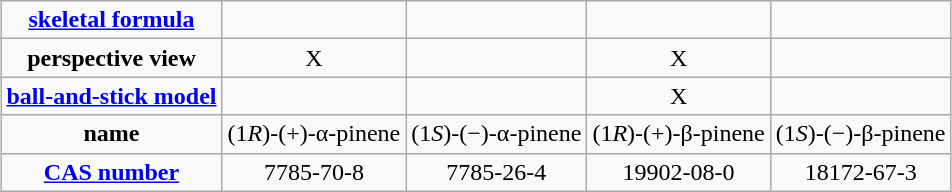<table class="wikitable" style="margin:1em auto; text-align:center;">
<tr>
<td><strong><a href='#'>skeletal formula</a></strong></td>
<td></td>
<td></td>
<td></td>
<td></td>
</tr>
<tr>
<td><strong>perspective view</strong></td>
<td>X</td>
<td></td>
<td>X</td>
<td></td>
</tr>
<tr>
<td><strong><a href='#'>ball-and-stick model</a></strong></td>
<td></td>
<td></td>
<td>X</td>
<td></td>
</tr>
<tr>
<td><strong>name</strong></td>
<td>(1<em>R</em>)-(+)-α-pinene</td>
<td>(1<em>S</em>)-(−)-α-pinene</td>
<td>(1<em>R</em>)-(+)-β-pinene</td>
<td>(1<em>S</em>)-(−)-β-pinene</td>
</tr>
<tr>
<td><strong><a href='#'>CAS number</a></strong></td>
<td>7785-70-8</td>
<td>7785-26-4</td>
<td>19902-08-0</td>
<td>18172-67-3</td>
</tr>
</table>
